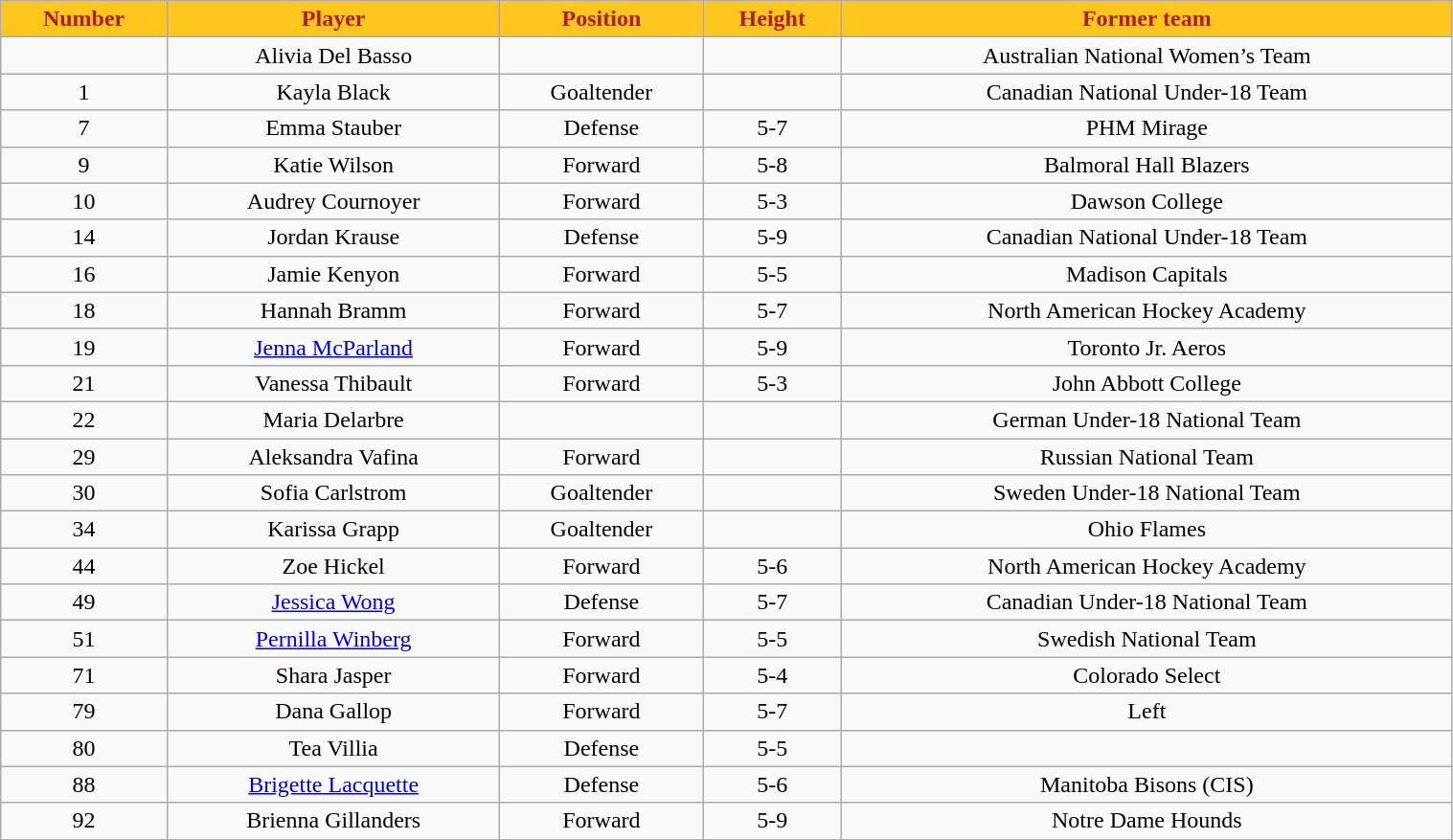<table class="wikitable" width="80%">
<tr align="center"  style=" background:#FFC61E;color:#AF1E2D;">
<td><strong>Number</strong></td>
<td><strong>Player</strong></td>
<td><strong>Position</strong></td>
<td><strong>Height</strong></td>
<td><strong>Former team</strong></td>
</tr>
<tr align="center" bgcolor="">
<td></td>
<td>Alivia Del Basso</td>
<td></td>
<td></td>
<td>Australian National Women’s Team</td>
</tr>
<tr align="center" bgcolor="">
<td>1</td>
<td>Kayla Black</td>
<td>Goaltender</td>
<td></td>
<td>Canadian National Under-18 Team</td>
</tr>
<tr align="center" bgcolor="">
<td>7</td>
<td>Emma Stauber</td>
<td>Defense</td>
<td>5-7</td>
<td>PHM Mirage</td>
</tr>
<tr align="center" bgcolor="">
<td>9</td>
<td>Katie Wilson</td>
<td>Forward</td>
<td>5-8</td>
<td>Balmoral Hall Blazers</td>
</tr>
<tr align="center" bgcolor="">
<td>10</td>
<td>Audrey Cournoyer</td>
<td>Forward</td>
<td>5-3</td>
<td>Dawson College</td>
</tr>
<tr align="center" bgcolor="">
<td>14</td>
<td>Jordan Krause</td>
<td>Defense</td>
<td>5-9</td>
<td>Canadian National Under-18 Team</td>
</tr>
<tr align="center" bgcolor="">
<td>16</td>
<td>Jamie Kenyon</td>
<td>Forward</td>
<td>5-5</td>
<td>Madison Capitals</td>
</tr>
<tr align="center" bgcolor="">
<td>18</td>
<td>Hannah Bramm</td>
<td>Forward</td>
<td>5-7</td>
<td>North American Hockey Academy</td>
</tr>
<tr align="center" bgcolor="">
<td>19</td>
<td><a href='#'>Jenna McParland</a></td>
<td>Forward</td>
<td>5-9</td>
<td>Toronto Jr. Aeros</td>
</tr>
<tr align="center" bgcolor="">
<td>21</td>
<td>Vanessa Thibault</td>
<td>Forward</td>
<td>5-3</td>
<td>John Abbott College</td>
</tr>
<tr align="center" bgcolor="">
<td>22</td>
<td>Maria Delarbre</td>
<td></td>
<td></td>
<td>German Under-18 National Team</td>
</tr>
<tr align="center" bgcolor="">
<td>29</td>
<td>Aleksandra Vafina</td>
<td>Forward</td>
<td></td>
<td>Russian National Team</td>
</tr>
<tr align="center" bgcolor="">
<td>30</td>
<td>Sofia Carlstrom</td>
<td>Goaltender</td>
<td></td>
<td>Sweden Under-18 National Team</td>
</tr>
<tr align="center" bgcolor="">
<td>34</td>
<td>Karissa Grapp</td>
<td>Goaltender</td>
<td></td>
<td>Ohio Flames</td>
</tr>
<tr align="center" bgcolor="">
<td>44</td>
<td>Zoe Hickel</td>
<td>Forward</td>
<td>5-6</td>
<td>North American Hockey Academy</td>
</tr>
<tr align="center" bgcolor="">
<td>49</td>
<td><a href='#'>Jessica Wong</a></td>
<td>Defense</td>
<td>5-7</td>
<td>Canadian Under-18 National Team</td>
</tr>
<tr align="center" bgcolor="">
<td>51</td>
<td><a href='#'>Pernilla Winberg</a></td>
<td>Forward</td>
<td>5-5</td>
<td>Swedish National Team</td>
</tr>
<tr align="center" bgcolor="">
<td>71</td>
<td>Shara Jasper</td>
<td>Forward</td>
<td>5-4</td>
<td>Colorado Select</td>
</tr>
<tr align="center" bgcolor="">
<td>79</td>
<td>Dana Gallop</td>
<td>Forward</td>
<td>5-7</td>
<td>Left</td>
</tr>
<tr align="center" bgcolor="">
<td>80</td>
<td>Tea Villia</td>
<td>Defense</td>
<td>5-5</td>
<td></td>
</tr>
<tr align="center" bgcolor="">
<td>88</td>
<td><a href='#'>Brigette Lacquette</a></td>
<td>Defense</td>
<td>5-6</td>
<td>Manitoba Bisons (CIS)</td>
</tr>
<tr align="center" bgcolor="">
<td>92</td>
<td>Brienna Gillanders</td>
<td>Forward</td>
<td>5-9</td>
<td>Notre Dame Hounds</td>
</tr>
<tr align="center" bgcolor="">
</tr>
</table>
